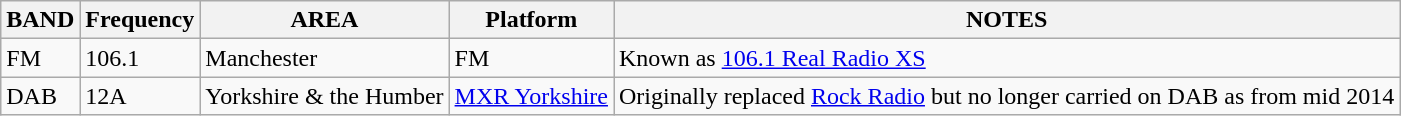<table class="wikitable">
<tr>
<th>BAND</th>
<th>Frequency</th>
<th>AREA</th>
<th>Platform</th>
<th>NOTES</th>
</tr>
<tr>
<td>FM</td>
<td>106.1</td>
<td>Manchester</td>
<td>FM</td>
<td>Known as <a href='#'>106.1 Real Radio XS</a></td>
</tr>
<tr>
<td>DAB</td>
<td>12A</td>
<td>Yorkshire & the Humber</td>
<td><a href='#'>MXR Yorkshire</a></td>
<td>Originally replaced <a href='#'>Rock Radio</a> but no longer carried on DAB as from mid 2014</td>
</tr>
</table>
